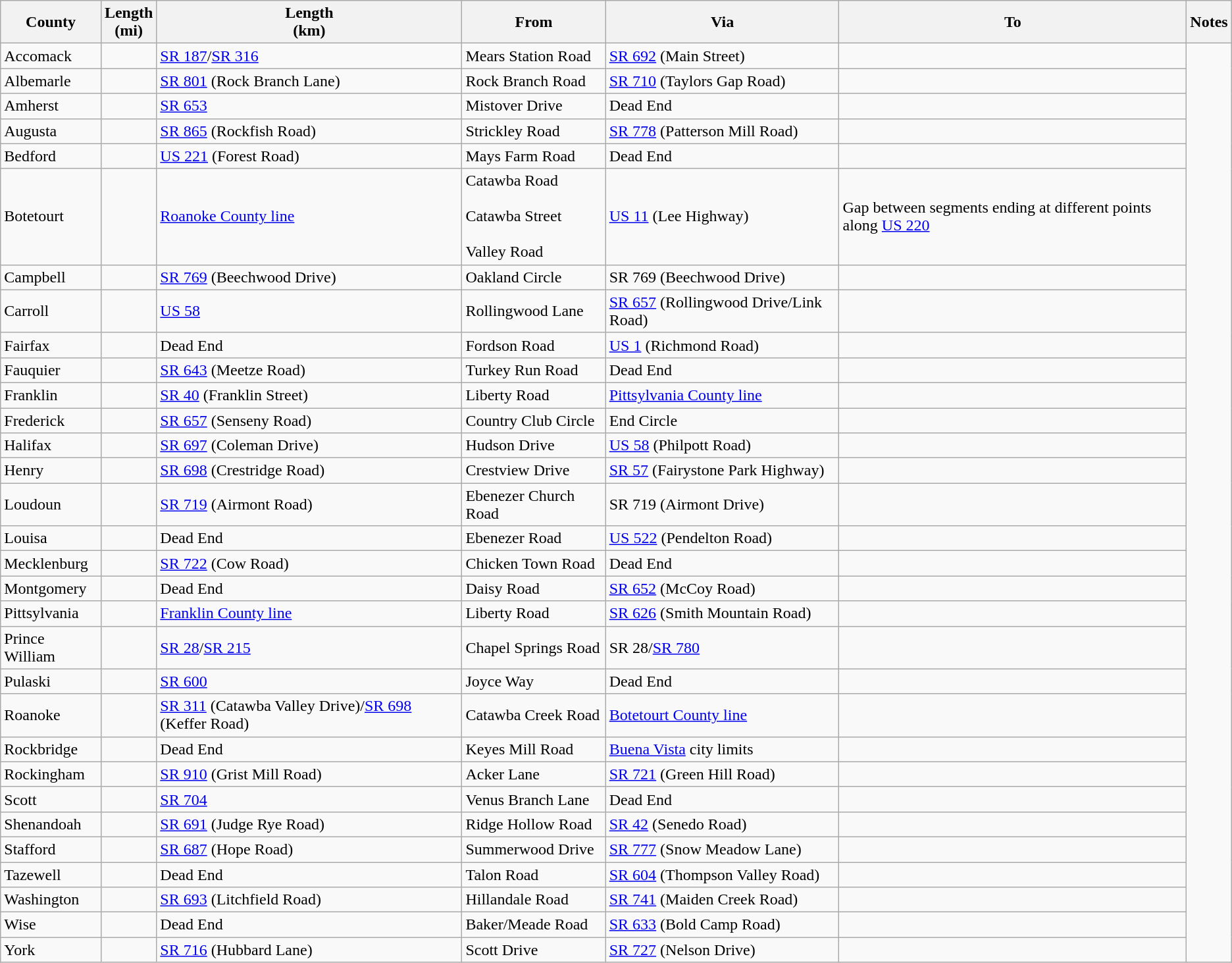<table class="wikitable sortable">
<tr>
<th>County</th>
<th>Length<br>(mi)</th>
<th>Length<br>(km)</th>
<th class="unsortable">From</th>
<th class="unsortable">Via</th>
<th class="unsortable">To</th>
<th class="unsortable">Notes</th>
</tr>
<tr>
<td id="Accomack">Accomack</td>
<td></td>
<td><a href='#'>SR 187</a>/<a href='#'>SR 316</a></td>
<td>Mears Station Road</td>
<td><a href='#'>SR 692</a> (Main Street)</td>
<td></td>
</tr>
<tr>
<td id="Albemarle">Albemarle</td>
<td></td>
<td><a href='#'>SR 801</a> (Rock Branch Lane)</td>
<td>Rock Branch Road</td>
<td><a href='#'>SR 710</a> (Taylors Gap Road)</td>
<td><br>
</td>
</tr>
<tr>
<td id="Amherst">Amherst</td>
<td></td>
<td><a href='#'>SR 653</a></td>
<td>Mistover Drive</td>
<td>Dead End</td>
<td><br>
</td>
</tr>
<tr>
<td id="Augusta">Augusta</td>
<td></td>
<td><a href='#'>SR 865</a> (Rockfish Road)</td>
<td>Strickley Road</td>
<td><a href='#'>SR 778</a> (Patterson Mill Road)</td>
<td><br></td>
</tr>
<tr>
<td id="Bedford">Bedford</td>
<td></td>
<td><a href='#'>US 221</a> (Forest Road)</td>
<td>Mays Farm Road</td>
<td>Dead End</td>
<td><br></td>
</tr>
<tr>
<td id="Botetourt">Botetourt</td>
<td></td>
<td><a href='#'>Roanoke County line</a></td>
<td>Catawba Road<br><br>Catawba Street<br><br>Valley Road</td>
<td><a href='#'>US 11</a> (Lee Highway)</td>
<td>Gap between segments ending at different points along <a href='#'>US 220</a><br>

</td>
</tr>
<tr>
<td id="Campbell">Campbell</td>
<td></td>
<td><a href='#'>SR 769</a> (Beechwood Drive)</td>
<td>Oakland Circle</td>
<td>SR 769 (Beechwood Drive)</td>
<td><br></td>
</tr>
<tr>
<td id="Carroll">Carroll</td>
<td></td>
<td><a href='#'>US 58</a></td>
<td>Rollingwood Lane</td>
<td><a href='#'>SR 657</a> (Rollingwood Drive/Link Road)</td>
<td><br>








</td>
</tr>
<tr>
<td id="Fairfax">Fairfax</td>
<td></td>
<td>Dead End</td>
<td>Fordson Road</td>
<td><a href='#'>US 1</a> (Richmond Road)</td>
<td></td>
</tr>
<tr>
<td id="Fauquier">Fauquier</td>
<td></td>
<td><a href='#'>SR 643</a> (Meetze Road)</td>
<td>Turkey Run Road</td>
<td>Dead End</td>
<td><br>
</td>
</tr>
<tr>
<td id="Franklin">Franklin</td>
<td></td>
<td><a href='#'>SR 40</a> (Franklin Street)</td>
<td>Liberty Road</td>
<td><a href='#'>Pittsylvania County line</a></td>
<td></td>
</tr>
<tr>
<td id="Frederick">Frederick</td>
<td></td>
<td><a href='#'>SR 657</a> (Senseny Road)</td>
<td>Country Club Circle</td>
<td>End Circle</td>
<td><br>




</td>
</tr>
<tr>
<td id="Halifax">Halifax</td>
<td></td>
<td><a href='#'>SR 697</a> (Coleman Drive)</td>
<td>Hudson Drive</td>
<td><a href='#'>US 58</a> (Philpott Road)</td>
<td><br>
</td>
</tr>
<tr>
<td id="Henry">Henry</td>
<td></td>
<td><a href='#'>SR 698</a> (Crestridge Road)</td>
<td>Crestview Drive</td>
<td><a href='#'>SR 57</a> (Fairystone Park Highway)</td>
<td><br>






</td>
</tr>
<tr>
<td id="Loudoun">Loudoun</td>
<td></td>
<td><a href='#'>SR 719</a> (Airmont Road)</td>
<td>Ebenezer Church Road</td>
<td>SR 719 (Airmont Drive)</td>
<td></td>
</tr>
<tr>
<td id="Louisa">Louisa</td>
<td></td>
<td>Dead End</td>
<td>Ebenezer Road</td>
<td><a href='#'>US 522</a> (Pendelton Road)</td>
<td><br>

</td>
</tr>
<tr>
<td id="Mecklenburg">Mecklenburg</td>
<td></td>
<td><a href='#'>SR 722</a> (Cow Road)</td>
<td>Chicken Town Road</td>
<td>Dead End</td>
<td><br></td>
</tr>
<tr>
<td id="Montgomery">Montgomery</td>
<td></td>
<td>Dead End</td>
<td>Daisy Road</td>
<td><a href='#'>SR 652</a> (McCoy Road)</td>
<td><br>






</td>
</tr>
<tr>
<td id="Pittsylvania">Pittsylvania</td>
<td></td>
<td><a href='#'>Franklin County line</a></td>
<td>Liberty Road</td>
<td><a href='#'>SR 626</a> (Smith Mountain Road)</td>
<td><br>

</td>
</tr>
<tr>
<td id="Prince William">Prince William</td>
<td></td>
<td><a href='#'>SR 28</a>/<a href='#'>SR 215</a></td>
<td>Chapel Springs Road</td>
<td>SR 28/<a href='#'>SR 780</a></td>
<td></td>
</tr>
<tr>
<td id="Pulaski">Pulaski</td>
<td></td>
<td><a href='#'>SR 600</a></td>
<td>Joyce Way</td>
<td>Dead End</td>
<td><br>
</td>
</tr>
<tr>
<td id="Roanoke">Roanoke</td>
<td></td>
<td><a href='#'>SR 311</a> (Catawba Valley Drive)/<a href='#'>SR 698</a> (Keffer Road)</td>
<td>Catawba Creek Road</td>
<td><a href='#'>Botetourt County line</a></td>
<td></td>
</tr>
<tr>
<td id="Rockbridge">Rockbridge</td>
<td></td>
<td>Dead End</td>
<td>Keyes Mill Road</td>
<td><a href='#'>Buena Vista</a> city limits</td>
<td></td>
</tr>
<tr>
<td id="Rockingham">Rockingham</td>
<td></td>
<td><a href='#'>SR 910</a> (Grist Mill Road)</td>
<td>Acker Lane</td>
<td><a href='#'>SR 721</a> (Green Hill Road)</td>
<td><br></td>
</tr>
<tr>
<td id="Scott">Scott</td>
<td></td>
<td><a href='#'>SR 704</a></td>
<td>Venus Branch Lane</td>
<td>Dead End</td>
<td></td>
</tr>
<tr>
<td id="Shenandoah">Shenandoah</td>
<td></td>
<td><a href='#'>SR 691</a> (Judge Rye Road)</td>
<td>Ridge Hollow Road</td>
<td><a href='#'>SR 42</a> (Senedo Road)</td>
<td><br>

</td>
</tr>
<tr>
<td id="Stafford">Stafford</td>
<td></td>
<td><a href='#'>SR 687</a> (Hope Road)</td>
<td>Summerwood Drive</td>
<td><a href='#'>SR 777</a> (Snow Meadow Lane)</td>
<td><br>
</td>
</tr>
<tr>
<td id="Tazewell">Tazewell</td>
<td></td>
<td>Dead End</td>
<td>Talon Road</td>
<td><a href='#'>SR 604</a> (Thompson Valley Road)</td>
<td><br></td>
</tr>
<tr>
<td id="Washington">Washington</td>
<td></td>
<td><a href='#'>SR 693</a> (Litchfield Road)</td>
<td>Hillandale Road</td>
<td><a href='#'>SR 741</a> (Maiden Creek Road)</td>
<td><br></td>
</tr>
<tr>
<td id="Wise">Wise</td>
<td></td>
<td>Dead End</td>
<td>Baker/Meade Road</td>
<td><a href='#'>SR 633</a> (Bold Camp Road)</td>
<td><br></td>
</tr>
<tr>
<td id="York">York</td>
<td></td>
<td><a href='#'>SR 716</a> (Hubbard Lane)</td>
<td>Scott Drive</td>
<td><a href='#'>SR 727</a> (Nelson Drive)</td>
<td></td>
</tr>
</table>
